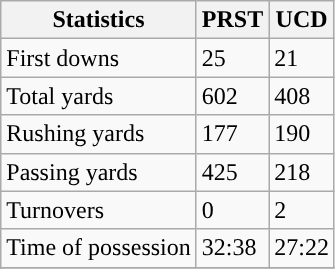<table class="wikitable">
<tr>
<th>Statistics</th>
<th>PRST</th>
<th>UCD</th>
</tr>
<tr>
<td>First downs</td>
<td>25</td>
<td>21</td>
</tr>
<tr>
<td>Total yards</td>
<td>602</td>
<td>408</td>
</tr>
<tr>
<td>Rushing yards</td>
<td>177</td>
<td>190</td>
</tr>
<tr>
<td>Passing yards</td>
<td>425</td>
<td>218</td>
</tr>
<tr>
<td>Turnovers</td>
<td>0</td>
<td>2</td>
</tr>
<tr>
<td>Time of possession</td>
<td>32:38</td>
<td>27:22</td>
</tr>
<tr>
</tr>
</table>
